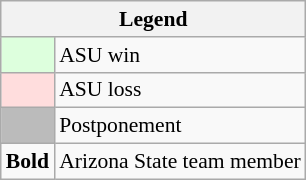<table class="wikitable" style="font-size:90%">
<tr>
<th colspan="2">Legend</th>
</tr>
<tr>
<td bgcolor="#ddffdd"> </td>
<td>ASU win</td>
</tr>
<tr>
<td bgcolor="#ffdddd"> </td>
<td>ASU loss</td>
</tr>
<tr>
<td bgcolor="#bbbbbb"> </td>
<td>Postponement</td>
</tr>
<tr>
<td><strong>Bold</strong></td>
<td>Arizona State team member</td>
</tr>
</table>
